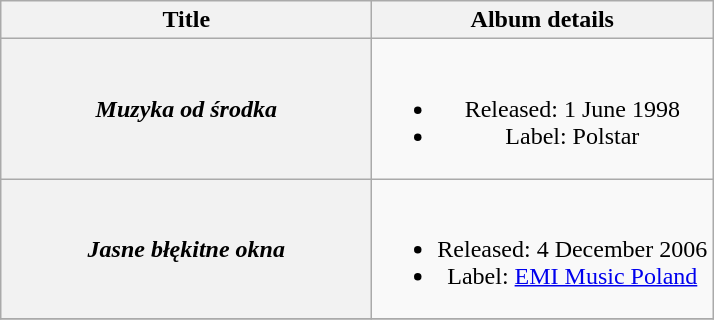<table class="wikitable plainrowheaders" style="text-align:center;">
<tr>
<th scope="col" style="width:15em;">Title</th>
<th scope="col">Album details</th>
</tr>
<tr>
<th scope="row"><strong><em>Muzyka od środka</em></strong></th>
<td><br><ul><li>Released: 1 June 1998</li><li>Label: Polstar</li></ul></td>
</tr>
<tr>
<th scope="row"><strong><em>Jasne błękitne okna</em></strong></th>
<td><br><ul><li>Released: 4 December 2006</li><li>Label: <a href='#'>EMI Music Poland</a></li></ul></td>
</tr>
<tr>
</tr>
</table>
